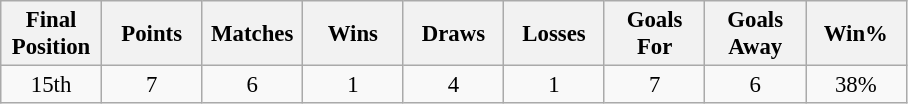<table class="wikitable" style="font-size: 95%; text-align: center;">
<tr>
<th width=60>Final Position</th>
<th width=60>Points</th>
<th width=60>Matches</th>
<th width=60>Wins</th>
<th width=60>Draws</th>
<th width=60>Losses</th>
<th width=60>Goals For</th>
<th width=60>Goals Away</th>
<th width=60>Win%</th>
</tr>
<tr>
<td>15th</td>
<td>7</td>
<td>6</td>
<td>1</td>
<td>4</td>
<td>1</td>
<td>7</td>
<td>6</td>
<td>38%</td>
</tr>
</table>
